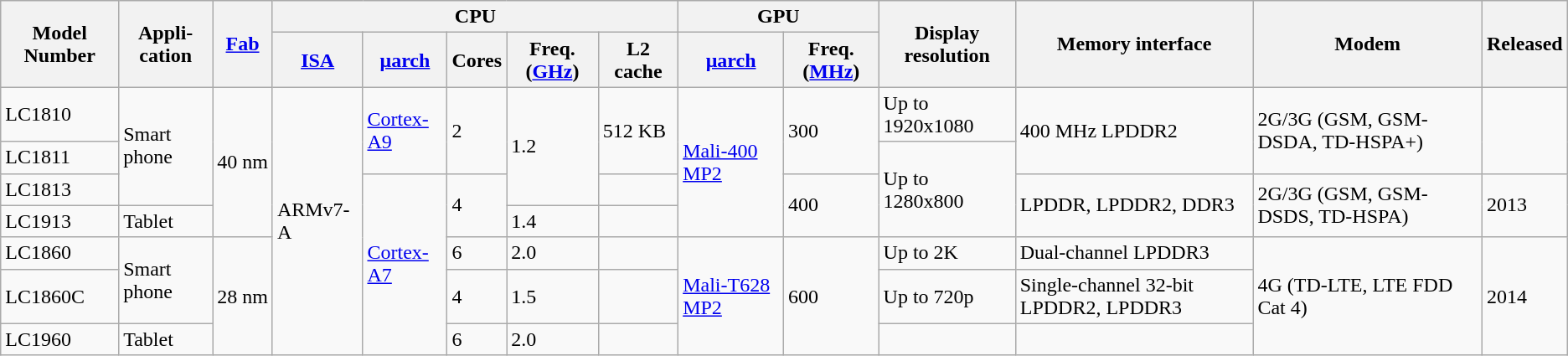<table class="wikitable">
<tr>
<th rowspan="2">Model Number</th>
<th rowspan="2">Appli-cation</th>
<th rowspan="2"><a href='#'>Fab</a></th>
<th colspan="5">CPU</th>
<th colspan="2">GPU</th>
<th rowspan="2">Display resolution</th>
<th rowspan="2">Memory interface</th>
<th rowspan="2">Modem</th>
<th rowspan="2">Released</th>
</tr>
<tr>
<th><a href='#'>ISA</a></th>
<th><a href='#'>μarch</a></th>
<th>Cores</th>
<th>Freq. (<a href='#'>GHz</a>)</th>
<th>L2 cache</th>
<th><a href='#'>μarch</a></th>
<th>Freq. (<a href='#'>MHz</a>)</th>
</tr>
<tr>
<td>LC1810</td>
<td rowspan="3">Smart phone</td>
<td rowspan="4">40 nm</td>
<td rowspan="7">ARMv7-A</td>
<td rowspan="2"><a href='#'>Cortex-A9</a></td>
<td rowspan="2">2</td>
<td rowspan="3">1.2</td>
<td rowspan="2">512 KB</td>
<td rowspan="4"><a href='#'>Mali-400 MP2</a></td>
<td rowspan="2">300</td>
<td>Up to 1920x1080</td>
<td rowspan="2">400 MHz LPDDR2</td>
<td rowspan="2">2G/3G (GSM, GSM-DSDA, TD-HSPA+)</td>
<td rowspan="2"></td>
</tr>
<tr>
<td>LC1811</td>
<td rowspan="3">Up to 1280x800</td>
</tr>
<tr>
<td>LC1813</td>
<td rowspan="5"><a href='#'>Cortex-A7</a></td>
<td rowspan="2">4</td>
<td></td>
<td rowspan="2">400</td>
<td rowspan="2">LPDDR, LPDDR2, DDR3</td>
<td rowspan="2">2G/3G (GSM, GSM-DSDS, TD-HSPA)</td>
<td rowspan="2">2013</td>
</tr>
<tr>
<td>LC1913</td>
<td>Tablet</td>
<td>1.4</td>
<td></td>
</tr>
<tr>
<td>LC1860</td>
<td rowspan="2">Smart phone</td>
<td rowspan="3">28 nm</td>
<td>6</td>
<td>2.0</td>
<td></td>
<td rowspan="3"><a href='#'>Mali-T628 MP2</a></td>
<td rowspan="3">600</td>
<td>Up to 2K</td>
<td>Dual-channel LPDDR3</td>
<td rowspan="3">4G (TD-LTE, LTE FDD Cat 4)</td>
<td rowspan="3">2014</td>
</tr>
<tr>
<td>LC1860C</td>
<td>4</td>
<td>1.5</td>
<td></td>
<td>Up to 720p</td>
<td>Single-channel 32-bit LPDDR2, LPDDR3</td>
</tr>
<tr>
<td>LC1960</td>
<td>Tablet</td>
<td>6</td>
<td>2.0</td>
<td></td>
<td></td>
<td></td>
</tr>
</table>
